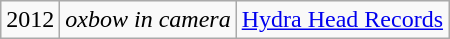<table class="wikitable">
<tr>
<td>2012</td>
<td><em>oxbow in camera</em></td>
<td><a href='#'>Hydra Head Records</a></td>
</tr>
</table>
